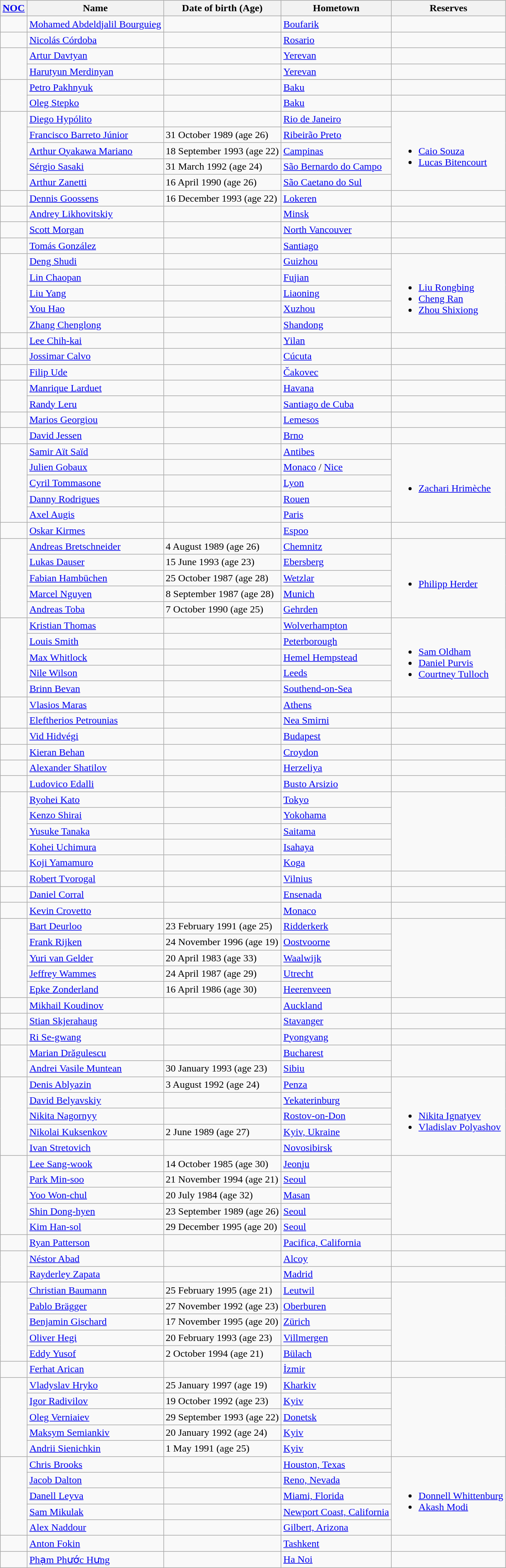<table class="wikitable sortable">
<tr>
<th><a href='#'>NOC</a></th>
<th>Name</th>
<th>Date of birth (Age)</th>
<th>Hometown</th>
<th>Reserves</th>
</tr>
<tr>
<td></td>
<td><a href='#'>Mohamed Abdeldjalil Bourguieg</a></td>
<td></td>
<td><a href='#'>Boufarik</a></td>
<td></td>
</tr>
<tr>
<td></td>
<td><a href='#'>Nicolás Córdoba</a></td>
<td></td>
<td><a href='#'>Rosario</a></td>
<td></td>
</tr>
<tr>
<td rowspan="2"></td>
<td><a href='#'>Artur Davtyan</a></td>
<td></td>
<td><a href='#'>Yerevan</a></td>
<td></td>
</tr>
<tr>
<td><a href='#'>Harutyun Merdinyan</a></td>
<td></td>
<td><a href='#'>Yerevan</a></td>
<td></td>
</tr>
<tr>
<td rowspan="2"></td>
<td><a href='#'>Petro Pakhnyuk</a></td>
<td></td>
<td><a href='#'>Baku</a></td>
<td></td>
</tr>
<tr>
<td><a href='#'>Oleg Stepko</a></td>
<td></td>
<td><a href='#'>Baku</a></td>
<td></td>
</tr>
<tr>
<td rowspan="5"></td>
<td><a href='#'>Diego Hypólito</a></td>
<td></td>
<td><a href='#'>Rio de Janeiro</a></td>
<td rowspan="5"><br><ul><li><a href='#'>Caio Souza</a></li><li><a href='#'>Lucas Bitencourt</a></li></ul></td>
</tr>
<tr>
<td><a href='#'>Francisco Barreto Júnior</a></td>
<td>31 October 1989 (age 26)</td>
<td><a href='#'>Ribeirão Preto</a></td>
</tr>
<tr>
<td><a href='#'>Arthur Oyakawa Mariano</a></td>
<td>18 September 1993 (age 22)</td>
<td><a href='#'>Campinas</a></td>
</tr>
<tr>
<td><a href='#'>Sérgio Sasaki</a></td>
<td>31 March 1992 (age 24)</td>
<td><a href='#'>São Bernardo do Campo</a></td>
</tr>
<tr>
<td><a href='#'>Arthur Zanetti</a></td>
<td>16 April 1990 (age 26)</td>
<td><a href='#'>São Caetano do Sul</a></td>
</tr>
<tr>
<td></td>
<td><a href='#'>Dennis Goossens</a></td>
<td>16 December 1993 (age 22)</td>
<td><a href='#'>Lokeren</a></td>
<td></td>
</tr>
<tr>
<td></td>
<td><a href='#'>Andrey Likhovitskiy</a></td>
<td></td>
<td><a href='#'>Minsk</a></td>
<td></td>
</tr>
<tr>
<td></td>
<td><a href='#'>Scott Morgan</a></td>
<td></td>
<td><a href='#'>North Vancouver</a></td>
<td></td>
</tr>
<tr>
<td></td>
<td><a href='#'>Tomás González</a></td>
<td></td>
<td><a href='#'>Santiago</a></td>
<td></td>
</tr>
<tr>
<td rowspan="5"></td>
<td><a href='#'>Deng Shudi</a></td>
<td></td>
<td><a href='#'>Guizhou</a></td>
<td rowspan="5"><br><ul><li><a href='#'>Liu Rongbing</a></li><li><a href='#'>Cheng Ran</a></li><li><a href='#'>Zhou Shixiong</a></li></ul></td>
</tr>
<tr>
<td><a href='#'>Lin Chaopan</a></td>
<td></td>
<td><a href='#'>Fujian</a></td>
</tr>
<tr>
<td><a href='#'>Liu Yang</a></td>
<td></td>
<td><a href='#'>Liaoning</a></td>
</tr>
<tr>
<td><a href='#'>You Hao</a></td>
<td></td>
<td><a href='#'>Xuzhou</a></td>
</tr>
<tr>
<td><a href='#'>Zhang Chenglong</a></td>
<td></td>
<td><a href='#'>Shandong</a></td>
</tr>
<tr>
<td></td>
<td><a href='#'>Lee Chih-kai</a></td>
<td></td>
<td><a href='#'>Yilan</a></td>
<td></td>
</tr>
<tr>
<td></td>
<td><a href='#'>Jossimar Calvo</a></td>
<td></td>
<td><a href='#'>Cúcuta</a></td>
<td></td>
</tr>
<tr>
<td></td>
<td><a href='#'>Filip Ude</a></td>
<td></td>
<td><a href='#'>Čakovec</a></td>
<td></td>
</tr>
<tr>
<td rowspan="2"></td>
<td><a href='#'>Manrique Larduet</a></td>
<td></td>
<td><a href='#'>Havana</a></td>
<td></td>
</tr>
<tr>
<td><a href='#'>Randy Leru</a></td>
<td></td>
<td><a href='#'>Santiago de Cuba</a></td>
<td></td>
</tr>
<tr>
<td></td>
<td><a href='#'>Marios Georgiou</a></td>
<td></td>
<td><a href='#'>Lemesos</a></td>
<td></td>
</tr>
<tr>
<td></td>
<td><a href='#'>David Jessen</a></td>
<td></td>
<td><a href='#'>Brno</a></td>
<td></td>
</tr>
<tr>
<td rowspan="5"></td>
<td><a href='#'>Samir Aït Saïd</a></td>
<td></td>
<td><a href='#'>Antibes</a></td>
<td rowspan="5"><br><ul><li><a href='#'>Zachari Hrimèche</a></li></ul></td>
</tr>
<tr>
<td><a href='#'>Julien Gobaux</a></td>
<td></td>
<td><a href='#'>Monaco</a> / <a href='#'>Nice</a></td>
</tr>
<tr>
<td><a href='#'>Cyril Tommasone</a></td>
<td></td>
<td><a href='#'>Lyon</a></td>
</tr>
<tr>
<td><a href='#'>Danny Rodrigues</a></td>
<td></td>
<td><a href='#'>Rouen</a></td>
</tr>
<tr>
<td><a href='#'>Axel Augis</a></td>
<td></td>
<td><a href='#'>Paris</a></td>
</tr>
<tr>
<td></td>
<td><a href='#'>Oskar Kirmes</a></td>
<td></td>
<td><a href='#'>Espoo</a></td>
<td></td>
</tr>
<tr>
<td rowspan="5"></td>
<td><a href='#'>Andreas Bretschneider</a></td>
<td>4 August 1989 (age 26)</td>
<td><a href='#'>Chemnitz</a></td>
<td rowspan="5"><br><ul><li><a href='#'>Philipp Herder</a></li></ul></td>
</tr>
<tr>
<td><a href='#'>Lukas Dauser</a></td>
<td>15 June 1993 (age 23)</td>
<td><a href='#'>Ebersberg</a></td>
</tr>
<tr>
<td><a href='#'>Fabian Hambüchen</a></td>
<td>25 October 1987 (age 28)</td>
<td><a href='#'>Wetzlar</a></td>
</tr>
<tr>
<td><a href='#'>Marcel Nguyen</a></td>
<td>8 September 1987 (age 28)</td>
<td><a href='#'>Munich</a></td>
</tr>
<tr>
<td><a href='#'>Andreas Toba</a></td>
<td>7 October 1990 (age 25)</td>
<td><a href='#'>Gehrden</a></td>
</tr>
<tr>
<td rowspan="5"></td>
<td><a href='#'>Kristian Thomas</a></td>
<td></td>
<td><a href='#'>Wolverhampton</a></td>
<td rowspan="5"><br><ul><li><a href='#'>Sam Oldham</a></li><li><a href='#'>Daniel Purvis</a></li><li><a href='#'>Courtney Tulloch</a></li></ul></td>
</tr>
<tr>
<td><a href='#'>Louis Smith</a></td>
<td></td>
<td><a href='#'>Peterborough</a></td>
</tr>
<tr>
<td><a href='#'>Max Whitlock</a></td>
<td></td>
<td><a href='#'>Hemel Hempstead</a></td>
</tr>
<tr>
<td><a href='#'>Nile Wilson</a></td>
<td></td>
<td><a href='#'>Leeds</a></td>
</tr>
<tr>
<td><a href='#'>Brinn Bevan</a></td>
<td></td>
<td><a href='#'>Southend-on-Sea</a></td>
</tr>
<tr>
<td rowspan="2"></td>
<td><a href='#'>Vlasios Maras</a></td>
<td></td>
<td><a href='#'>Athens</a></td>
<td></td>
</tr>
<tr>
<td><a href='#'>Eleftherios Petrounias</a></td>
<td></td>
<td><a href='#'>Nea Smirni</a></td>
<td></td>
</tr>
<tr>
<td></td>
<td><a href='#'>Vid Hidvégi</a></td>
<td></td>
<td><a href='#'>Budapest</a></td>
<td></td>
</tr>
<tr>
<td></td>
<td><a href='#'>Kieran Behan</a></td>
<td></td>
<td><a href='#'>Croydon</a></td>
<td></td>
</tr>
<tr>
<td></td>
<td><a href='#'>Alexander Shatilov</a></td>
<td></td>
<td><a href='#'>Herzeliya</a></td>
<td></td>
</tr>
<tr>
<td></td>
<td><a href='#'>Ludovico Edalli</a></td>
<td></td>
<td><a href='#'>Busto Arsizio</a></td>
<td></td>
</tr>
<tr>
<td rowspan="5"></td>
<td><a href='#'>Ryohei Kato</a></td>
<td></td>
<td><a href='#'>Tokyo</a></td>
<td rowspan="5"></td>
</tr>
<tr>
<td><a href='#'>Kenzo Shirai</a></td>
<td></td>
<td><a href='#'>Yokohama</a></td>
</tr>
<tr>
<td><a href='#'>Yusuke Tanaka</a></td>
<td></td>
<td><a href='#'>Saitama</a></td>
</tr>
<tr>
<td><a href='#'>Kohei Uchimura</a></td>
<td></td>
<td><a href='#'>Isahaya</a></td>
</tr>
<tr>
<td><a href='#'>Koji Yamamuro</a></td>
<td></td>
<td><a href='#'>Koga</a></td>
</tr>
<tr>
<td></td>
<td><a href='#'>Robert Tvorogal</a></td>
<td></td>
<td><a href='#'>Vilnius</a></td>
<td></td>
</tr>
<tr>
<td></td>
<td><a href='#'>Daniel Corral</a></td>
<td></td>
<td><a href='#'>Ensenada</a></td>
<td></td>
</tr>
<tr>
<td></td>
<td><a href='#'>Kevin Crovetto</a></td>
<td></td>
<td><a href='#'>Monaco</a></td>
<td></td>
</tr>
<tr>
<td rowspan="5"></td>
<td><a href='#'>Bart Deurloo</a></td>
<td>23 February 1991 (age 25)</td>
<td><a href='#'>Ridderkerk</a></td>
<td rowspan="5"></td>
</tr>
<tr>
<td><a href='#'>Frank Rijken</a></td>
<td>24 November 1996 (age 19)</td>
<td><a href='#'>Oostvoorne</a></td>
</tr>
<tr>
<td><a href='#'>Yuri van Gelder</a></td>
<td>20 April 1983 (age 33)</td>
<td><a href='#'>Waalwijk</a></td>
</tr>
<tr>
<td><a href='#'>Jeffrey Wammes</a></td>
<td>24 April 1987 (age 29)</td>
<td><a href='#'>Utrecht</a></td>
</tr>
<tr>
<td><a href='#'>Epke Zonderland</a></td>
<td>16 April 1986 (age 30)</td>
<td><a href='#'>Heerenveen</a></td>
</tr>
<tr>
<td></td>
<td><a href='#'>Mikhail Koudinov</a></td>
<td></td>
<td><a href='#'>Auckland</a></td>
<td></td>
</tr>
<tr>
<td></td>
<td><a href='#'>Stian Skjerahaug</a></td>
<td></td>
<td><a href='#'>Stavanger</a></td>
<td></td>
</tr>
<tr>
<td></td>
<td><a href='#'>Ri Se-gwang</a></td>
<td></td>
<td><a href='#'>Pyongyang</a></td>
<td></td>
</tr>
<tr>
<td rowspan="2"></td>
<td><a href='#'>Marian Drăgulescu</a></td>
<td></td>
<td><a href='#'>Bucharest</a></td>
<td rowspan="2"></td>
</tr>
<tr>
<td><a href='#'>Andrei Vasile Muntean</a></td>
<td>30 January 1993 (age 23)</td>
<td><a href='#'>Sibiu</a></td>
</tr>
<tr>
<td rowspan="5"></td>
<td><a href='#'>Denis Ablyazin</a></td>
<td>3 August 1992 (age 24)</td>
<td><a href='#'>Penza</a></td>
<td rowspan="5"><br><ul><li><a href='#'>Nikita Ignatyev</a></li><li><a href='#'>Vladislav Polyashov</a></li></ul></td>
</tr>
<tr>
<td><a href='#'>David Belyavskiy</a></td>
<td></td>
<td><a href='#'>Yekaterinburg</a></td>
</tr>
<tr>
<td><a href='#'>Nikita Nagornyy</a></td>
<td></td>
<td><a href='#'>Rostov-on-Don</a></td>
</tr>
<tr>
<td><a href='#'>Nikolai Kuksenkov</a></td>
<td>2 June 1989 (age 27)</td>
<td><a href='#'>Kyiv, Ukraine</a></td>
</tr>
<tr>
<td><a href='#'>Ivan Stretovich</a></td>
<td></td>
<td><a href='#'>Novosibirsk</a></td>
</tr>
<tr>
<td rowspan="5"></td>
<td><a href='#'>Lee Sang-wook</a></td>
<td>14 October 1985 (age 30)</td>
<td><a href='#'>Jeonju</a></td>
<td rowspan="5"></td>
</tr>
<tr>
<td><a href='#'>Park Min-soo</a></td>
<td>21 November 1994 (age 21)</td>
<td><a href='#'>Seoul</a></td>
</tr>
<tr>
<td><a href='#'>Yoo Won-chul</a></td>
<td>20 July 1984 (age 32)</td>
<td><a href='#'>Masan</a></td>
</tr>
<tr>
<td><a href='#'>Shin Dong-hyen</a></td>
<td>23 September 1989 (age 26)</td>
<td><a href='#'>Seoul</a></td>
</tr>
<tr>
<td><a href='#'>Kim Han-sol</a></td>
<td>29 December 1995 (age 20)</td>
<td><a href='#'>Seoul</a></td>
</tr>
<tr>
<td></td>
<td><a href='#'>Ryan Patterson</a></td>
<td></td>
<td><a href='#'>Pacifica, California</a></td>
<td></td>
</tr>
<tr>
<td rowspan="2"></td>
<td><a href='#'>Néstor Abad</a></td>
<td></td>
<td><a href='#'>Alcoy</a></td>
<td></td>
</tr>
<tr>
<td><a href='#'>Rayderley Zapata</a></td>
<td></td>
<td><a href='#'>Madrid</a></td>
<td></td>
</tr>
<tr>
<td rowspan="5"></td>
<td><a href='#'>Christian Baumann</a></td>
<td>25 February 1995 (age 21)</td>
<td><a href='#'>Leutwil</a></td>
<td rowspan="5"></td>
</tr>
<tr>
<td><a href='#'>Pablo Brägger</a></td>
<td>27 November 1992 (age 23)</td>
<td><a href='#'>Oberburen</a></td>
</tr>
<tr>
<td><a href='#'>Benjamin Gischard</a></td>
<td>17 November 1995 (age 20)</td>
<td><a href='#'>Zürich</a></td>
</tr>
<tr>
<td><a href='#'>Oliver Hegi</a></td>
<td>20 February 1993 (age 23)</td>
<td><a href='#'>Villmergen</a></td>
</tr>
<tr>
<td><a href='#'>Eddy Yusof</a></td>
<td>2 October 1994 (age 21)</td>
<td><a href='#'>Bülach</a></td>
</tr>
<tr>
<td></td>
<td><a href='#'>Ferhat Arican</a></td>
<td></td>
<td><a href='#'>İzmir</a></td>
<td></td>
</tr>
<tr>
<td rowspan="5"></td>
<td><a href='#'>Vladyslav Hryko</a></td>
<td>25 January 1997 (age 19)</td>
<td><a href='#'>Kharkiv</a></td>
<td rowspan="5"></td>
</tr>
<tr>
<td><a href='#'>Igor Radivilov</a></td>
<td>19 October 1992 (age 23)</td>
<td><a href='#'>Kyiv</a></td>
</tr>
<tr>
<td><a href='#'>Oleg Verniaiev</a></td>
<td>29 September 1993 (age 22)</td>
<td><a href='#'>Donetsk</a></td>
</tr>
<tr>
<td><a href='#'>Maksym Semiankiv</a></td>
<td>20 January 1992 (age 24)</td>
<td><a href='#'>Kyiv</a></td>
</tr>
<tr>
<td><a href='#'>Andrii Sienichkin</a></td>
<td>1 May 1991 (age 25)</td>
<td><a href='#'>Kyiv</a></td>
</tr>
<tr>
<td rowspan="5"></td>
<td><a href='#'>Chris Brooks</a></td>
<td></td>
<td><a href='#'>Houston, Texas</a></td>
<td rowspan="5"><br><ul><li><a href='#'>Donnell Whittenburg</a></li><li><a href='#'>Akash Modi</a></li></ul></td>
</tr>
<tr>
<td><a href='#'>Jacob Dalton</a></td>
<td></td>
<td><a href='#'>Reno, Nevada</a></td>
</tr>
<tr>
<td><a href='#'>Danell Leyva</a></td>
<td></td>
<td><a href='#'>Miami, Florida</a></td>
</tr>
<tr>
<td><a href='#'>Sam Mikulak</a></td>
<td></td>
<td><a href='#'>Newport Coast, California</a></td>
</tr>
<tr>
<td><a href='#'>Alex Naddour</a></td>
<td></td>
<td><a href='#'>Gilbert, Arizona</a></td>
</tr>
<tr>
<td></td>
<td><a href='#'>Anton Fokin</a></td>
<td></td>
<td><a href='#'>Tashkent</a></td>
<td></td>
</tr>
<tr>
<td></td>
<td><a href='#'>Phạm Phước Hưng</a></td>
<td></td>
<td><a href='#'>Ha Noi</a></td>
<td></td>
</tr>
</table>
